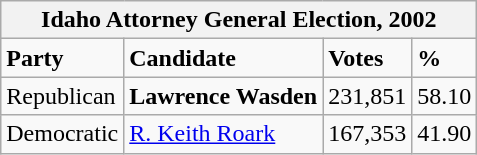<table class="wikitable">
<tr>
<th colspan="4">Idaho Attorney General Election, 2002</th>
</tr>
<tr>
<td><strong>Party</strong></td>
<td><strong>Candidate</strong></td>
<td><strong>Votes</strong></td>
<td><strong>%</strong></td>
</tr>
<tr>
<td>Republican</td>
<td><strong>Lawrence Wasden</strong></td>
<td>231,851</td>
<td>58.10</td>
</tr>
<tr>
<td>Democratic</td>
<td><a href='#'>R. Keith Roark</a></td>
<td>167,353</td>
<td>41.90</td>
</tr>
</table>
